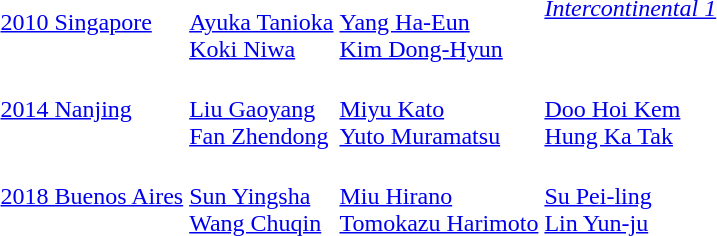<table>
<tr>
<td><a href='#'>2010 Singapore</a><br></td>
<td> <br> <a href='#'>Ayuka Tanioka</a> <br> <a href='#'>Koki Niwa</a></td>
<td> <br> <a href='#'>Yang Ha-Eun</a> <br> <a href='#'>Kim Dong-Hyun</a></td>
<td><em> <a href='#'>Intercontinental 1</a></em> <br>  <br> </td>
</tr>
<tr>
<td><a href='#'>2014 Nanjing</a><br></td>
<td> <br> <a href='#'>Liu Gaoyang</a> <br> <a href='#'>Fan Zhendong</a></td>
<td> <br> <a href='#'>Miyu Kato</a> <br> <a href='#'>Yuto Muramatsu</a></td>
<td> <br> <a href='#'>Doo Hoi Kem</a> <br> <a href='#'>Hung Ka Tak</a></td>
</tr>
<tr>
<td><a href='#'>2018 Buenos Aires</a><br></td>
<td> <br> <a href='#'>Sun Yingsha</a><br><a href='#'>Wang Chuqin</a></td>
<td> <br> <a href='#'>Miu Hirano</a><br><a href='#'>Tomokazu Harimoto</a></td>
<td> <br> <a href='#'>Su Pei-ling</a><br><a href='#'>Lin Yun-ju</a></td>
</tr>
</table>
